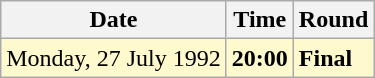<table class="wikitable">
<tr>
<th>Date</th>
<th>Time</th>
<th>Round</th>
</tr>
<tr style=background:lemonchiffon>
<td>Monday, 27 July 1992</td>
<td><strong>20:00</strong></td>
<td><strong>Final</strong></td>
</tr>
</table>
